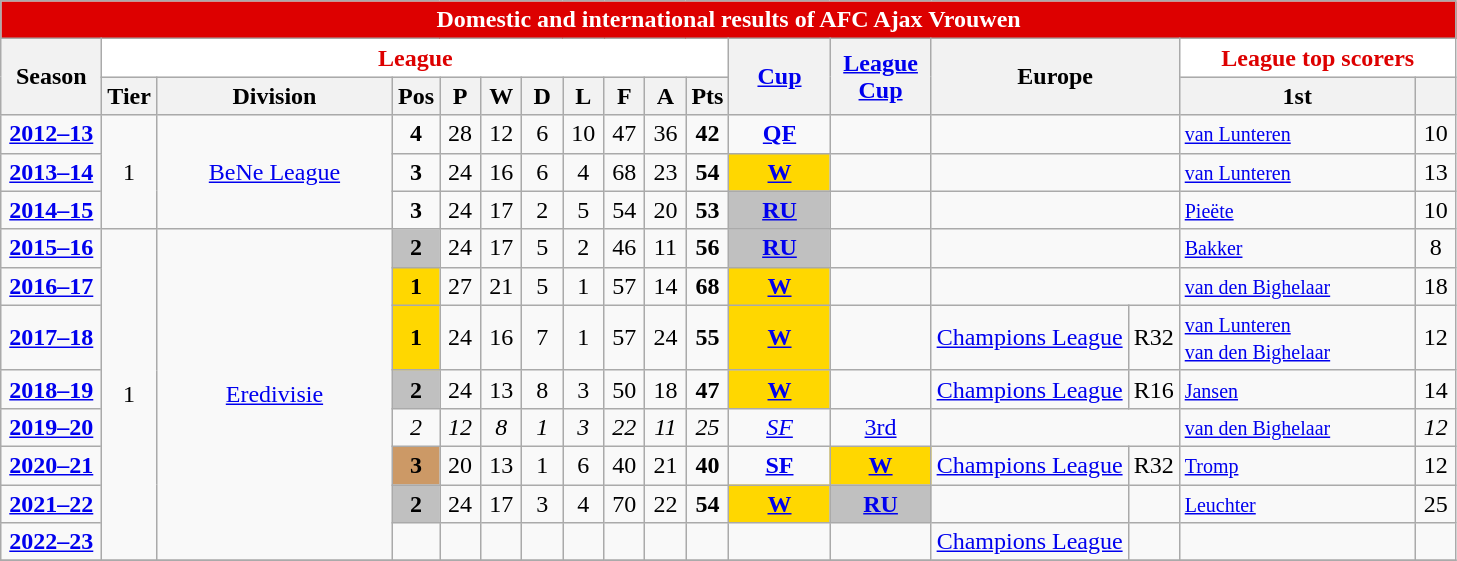<table class="wikitable" style="text-align: center;">
<tr>
<th style="color:white; background:#DD0000;" colspan=20>Domestic and international results of AFC Ajax Vrouwen</th>
</tr>
<tr>
<th rowspan=2 width="60"align=center>Season</th>
<th colspan="10" style="color:#DD0000; background:white;">League</th>
<th rowspan=2 width="60"align=center><a href='#'>Cup</a></th>
<th rowspan=2 width="60"align=center><a href='#'>League Cup</a></th>
<th rowspan=2 colspan=2>Europe</th>
<th colspan=2 style="color:#DD0000; background:white;">League top scorers</th>
</tr>
<tr>
<th width="20px">Tier</th>
<th width=150px>Division</th>
<th width=20px>Pos</th>
<th width=20px>P</th>
<th width=20px>W</th>
<th width=20px>D</th>
<th width=20px>L</th>
<th width=20px>F</th>
<th width=20px>A</th>
<th width=20px>Pts</th>
<th width=150px>1st</th>
<th width=20px></th>
</tr>
<tr>
<td><strong><a href='#'>2012–13</a></strong></td>
<td rowspan=3>1</td>
<td rowspan=3><a href='#'>BeNe League</a></td>
<td><strong>4</strong></td>
<td>28</td>
<td>12</td>
<td>6</td>
<td>10</td>
<td>47</td>
<td>36</td>
<td><strong>42</strong></td>
<td><strong><a href='#'>QF</a></strong></td>
<td></td>
<td colspan=2></td>
<td align=left> <small><a href='#'>van Lunteren</a></small></td>
<td>10</td>
</tr>
<tr>
<td><strong><a href='#'>2013–14</a></strong></td>
<td><strong>3</strong></td>
<td>24</td>
<td>16</td>
<td>6</td>
<td>4</td>
<td>68</td>
<td>23</td>
<td><strong>54</strong></td>
<td bgcolor=gold><strong><a href='#'>W</a></strong></td>
<td></td>
<td colspan=2></td>
<td align=left> <small><a href='#'>van Lunteren</a></small></td>
<td>13</td>
</tr>
<tr>
<td><strong><a href='#'>2014–15</a></strong></td>
<td><strong>3</strong></td>
<td>24</td>
<td>17</td>
<td>2</td>
<td>5</td>
<td>54</td>
<td>20</td>
<td><strong>53</strong></td>
<td bgcolor=silver><strong><a href='#'>RU</a></strong></td>
<td></td>
<td colspan=2></td>
<td align=left> <small><a href='#'>Pieëte</a></small></td>
<td>10</td>
</tr>
<tr>
<td><strong><a href='#'>2015–16</a></strong></td>
<td rowspan=8>1</td>
<td rowspan=8><a href='#'>Eredivisie</a></td>
<td bgcolor=silver><strong>2</strong></td>
<td>24</td>
<td>17</td>
<td>5</td>
<td>2</td>
<td>46</td>
<td>11</td>
<td><strong>56</strong></td>
<td bgcolor=silver><strong><a href='#'>RU</a></strong></td>
<td></td>
<td colspan=2></td>
<td align=left> <small><a href='#'>Bakker</a></small></td>
<td>8</td>
</tr>
<tr>
<td><strong><a href='#'>2016–17</a></strong></td>
<td bgcolor=gold><strong>1</strong></td>
<td>27</td>
<td>21</td>
<td>5</td>
<td>1</td>
<td>57</td>
<td>14</td>
<td><strong>68</strong></td>
<td bgcolor=gold><strong><a href='#'>W</a></strong></td>
<td></td>
<td colspan=2></td>
<td align=left> <small><a href='#'>van den Bighelaar</a></small></td>
<td>18</td>
</tr>
<tr>
<td><strong><a href='#'>2017–18</a></strong></td>
<td bgcolor=gold><strong>1</strong></td>
<td>24</td>
<td>16</td>
<td>7</td>
<td>1</td>
<td>57</td>
<td>24</td>
<td><strong>55</strong></td>
<td bgcolor=gold><strong><a href='#'>W</a></strong></td>
<td></td>
<td><a href='#'>Champions League</a></td>
<td>R32</td>
<td align=left> <small><a href='#'>van Lunteren</a></small><br> <small><a href='#'>van den Bighelaar</a></small></td>
<td>12</td>
</tr>
<tr>
<td><strong><a href='#'>2018–19</a></strong></td>
<td bgcolor=silver><strong>2</strong></td>
<td>24</td>
<td>13</td>
<td>8</td>
<td>3</td>
<td>50</td>
<td>18</td>
<td><strong>47</strong></td>
<td bgcolor=gold><strong><a href='#'>W</a></strong></td>
<td></td>
<td><a href='#'>Champions League</a></td>
<td>R16</td>
<td align=left> <small><a href='#'>Jansen</a></small></td>
<td>14</td>
</tr>
<tr>
<td><strong><a href='#'>2019–20</a></strong></td>
<td><em>2</em></td>
<td><em>12</em></td>
<td><em>8</em></td>
<td><em>1</em></td>
<td><em>3</em></td>
<td><em>22</em></td>
<td><em>11</em></td>
<td><em>25</em></td>
<td><em><a href='#'>SF</a></em></td>
<td><a href='#'>3rd</a></td>
<td colspan=2></td>
<td align=left> <small><a href='#'>van den Bighelaar</a></small></td>
<td><em>12</em></td>
</tr>
<tr>
<td><strong><a href='#'>2020–21</a></strong></td>
<td bgcolor=#cc9966><strong>3</strong></td>
<td>20</td>
<td>13</td>
<td>1</td>
<td>6</td>
<td>40</td>
<td>21</td>
<td><strong>40</strong></td>
<td><strong><a href='#'>SF</a></strong></td>
<td bgcolor=gold><strong><a href='#'>W</a></strong></td>
<td><a href='#'>Champions League</a></td>
<td>R32</td>
<td align=left> <small><a href='#'>Tromp</a></small></td>
<td>12</td>
</tr>
<tr>
<td><strong><a href='#'>2021–22</a></strong></td>
<td bgcolor=silver><strong>2</strong></td>
<td>24</td>
<td>17</td>
<td>3</td>
<td>4</td>
<td>70</td>
<td>22</td>
<td><strong>54</strong></td>
<td bgcolor=gold><strong><a href='#'>W</a></strong></td>
<td bgcolor=silver><strong><a href='#'>RU</a></strong></td>
<td></td>
<td></td>
<td align=left> <small><a href='#'>Leuchter</a></small></td>
<td>25</td>
</tr>
<tr>
<td><strong><a href='#'>2022–23</a></strong></td>
<td></td>
<td></td>
<td></td>
<td></td>
<td></td>
<td></td>
<td></td>
<td></td>
<td></td>
<td></td>
<td><a href='#'>Champions League</a></td>
<td></td>
<td align=left></td>
<td></td>
</tr>
<tr>
</tr>
</table>
